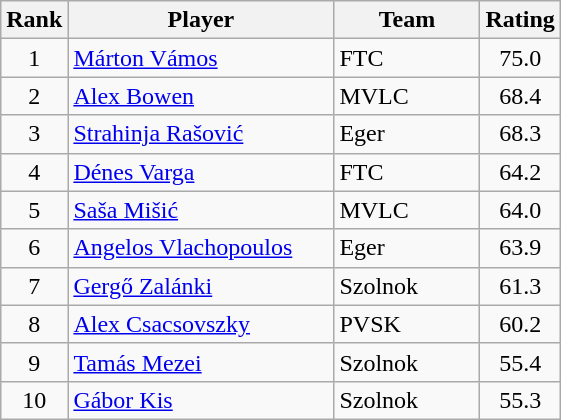<table class="wikitable" style="text-align:center">
<tr>
<th>Rank</th>
<th width="170">Player</th>
<th width="90">Team</th>
<th>Rating</th>
</tr>
<tr>
<td rowspan="1">1</td>
<td align="left"> <a href='#'>Márton Vámos</a></td>
<td align="left"> FTC</td>
<td>75.0</td>
</tr>
<tr>
<td rowspan="1">2</td>
<td align="left"> <a href='#'>Alex Bowen</a></td>
<td align="left"> MVLC</td>
<td>68.4</td>
</tr>
<tr>
<td rowspan="1">3</td>
<td align="left"> <a href='#'>Strahinja Rašović</a></td>
<td align="left"> Eger</td>
<td>68.3</td>
</tr>
<tr>
<td rowspan="1">4</td>
<td align="left"> <a href='#'>Dénes Varga</a></td>
<td align="left"> FTC</td>
<td>64.2</td>
</tr>
<tr>
<td rowspan="1">5</td>
<td align="left"> <a href='#'>Saša Mišić</a></td>
<td align="left"> MVLC</td>
<td>64.0</td>
</tr>
<tr>
<td rowspan="1">6</td>
<td align="left"> <a href='#'>Angelos Vlachopoulos</a></td>
<td align="left"> Eger</td>
<td>63.9</td>
</tr>
<tr>
<td rowspan="1">7</td>
<td align="left"> <a href='#'>Gergő Zalánki</a></td>
<td align="left"> Szolnok</td>
<td>61.3</td>
</tr>
<tr>
<td rowspan="1">8</td>
<td align="left"> <a href='#'>Alex Csacsovszky</a></td>
<td align="left"> PVSK</td>
<td>60.2</td>
</tr>
<tr>
<td rowspan="1">9</td>
<td align="left"> <a href='#'>Tamás Mezei</a></td>
<td align="left"> Szolnok</td>
<td>55.4</td>
</tr>
<tr>
<td rowspan="1">10</td>
<td align="left"> <a href='#'>Gábor Kis</a></td>
<td align="left"> Szolnok</td>
<td>55.3</td>
</tr>
</table>
